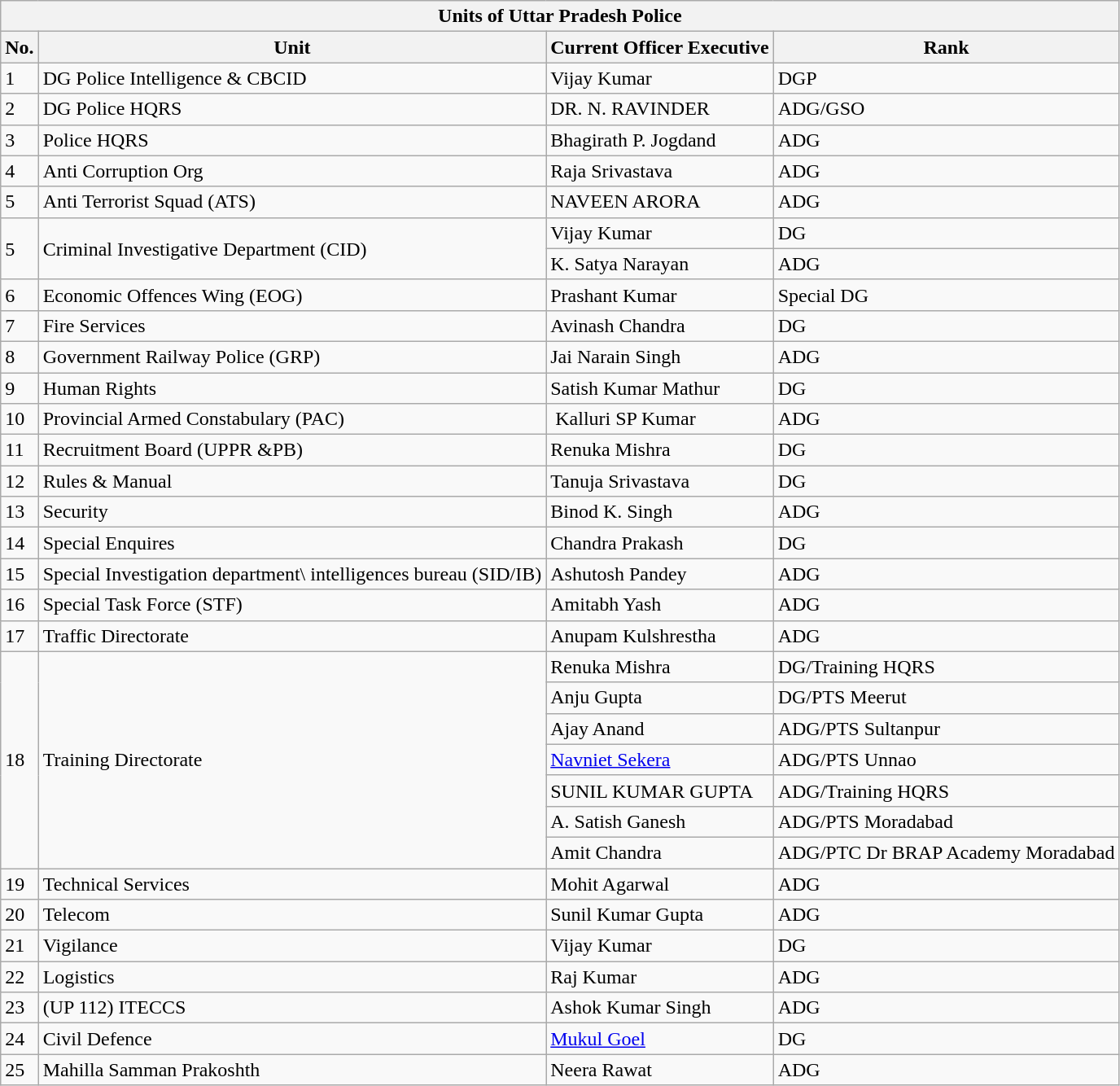<table class="wikitable sortable" align="center" style="clear:center">
<tr>
<th colspan="4">Units of Uttar Pradesh Police</th>
</tr>
<tr>
<th>No.</th>
<th>Unit</th>
<th>Current Officer Executive</th>
<th>Rank</th>
</tr>
<tr>
<td>1</td>
<td>DG Police Intelligence & CBCID</td>
<td>Vijay Kumar</td>
<td>DGP</td>
</tr>
<tr>
<td>2</td>
<td>DG Police HQRS</td>
<td>DR. N. RAVINDER</td>
<td>ADG/GSO</td>
</tr>
<tr>
<td>3</td>
<td>Police HQRS</td>
<td>Bhagirath P. Jogdand</td>
<td>ADG</td>
</tr>
<tr>
<td>4</td>
<td>Anti Corruption Org</td>
<td>Raja Srivastava</td>
<td>ADG</td>
</tr>
<tr>
<td>5</td>
<td>Anti Terrorist Squad (ATS)</td>
<td>NAVEEN ARORA</td>
<td>ADG</td>
</tr>
<tr>
<td rowspan="2">5</td>
<td rowspan="2">Criminal Investigative Department (CID)</td>
<td>Vijay Kumar</td>
<td>DG</td>
</tr>
<tr>
<td>K. Satya Narayan</td>
<td>ADG</td>
</tr>
<tr>
<td>6</td>
<td>Economic Offences Wing (EOG)</td>
<td>Prashant Kumar</td>
<td>Special DG</td>
</tr>
<tr>
<td>7</td>
<td>Fire Services</td>
<td>Avinash Chandra</td>
<td>DG</td>
</tr>
<tr>
<td>8</td>
<td>Government Railway Police (GRP)</td>
<td>Jai Narain Singh</td>
<td>ADG</td>
</tr>
<tr>
<td>9</td>
<td>Human Rights</td>
<td>Satish Kumar Mathur</td>
<td>DG</td>
</tr>
<tr>
<td>10</td>
<td>Provincial Armed Constabulary (PAC)</td>
<td> Kalluri SP Kumar</td>
<td>ADG</td>
</tr>
<tr>
<td>11</td>
<td>Recruitment Board (UPPR &PB)</td>
<td>Renuka Mishra</td>
<td>DG</td>
</tr>
<tr>
<td>12</td>
<td>Rules & Manual</td>
<td>Tanuja Srivastava</td>
<td>DG</td>
</tr>
<tr>
<td>13</td>
<td>Security</td>
<td>Binod K. Singh</td>
<td>ADG</td>
</tr>
<tr>
<td>14</td>
<td>Special Enquires</td>
<td>Chandra Prakash</td>
<td>DG</td>
</tr>
<tr>
<td>15</td>
<td>Special Investigation department\ intelligences bureau (SID/IB)</td>
<td>Ashutosh Pandey</td>
<td>ADG</td>
</tr>
<tr>
<td>16</td>
<td>Special Task Force (STF)</td>
<td>Amitabh Yash</td>
<td>ADG</td>
</tr>
<tr>
<td>17</td>
<td>Traffic Directorate</td>
<td>Anupam Kulshrestha</td>
<td>ADG</td>
</tr>
<tr>
<td rowspan="7">18</td>
<td rowspan="7">Training Directorate</td>
<td>Renuka Mishra</td>
<td>DG/Training HQRS</td>
</tr>
<tr>
<td>Anju Gupta</td>
<td>DG/PTS Meerut</td>
</tr>
<tr>
<td>Ajay Anand</td>
<td>ADG/PTS Sultanpur</td>
</tr>
<tr>
<td><a href='#'>Navniet Sekera</a></td>
<td>ADG/PTS Unnao</td>
</tr>
<tr>
<td>SUNIL KUMAR GUPTA</td>
<td>ADG/Training HQRS</td>
</tr>
<tr>
<td>A. Satish Ganesh</td>
<td>ADG/PTS Moradabad</td>
</tr>
<tr>
<td>Amit Chandra</td>
<td>ADG/PTC Dr BRAP Academy Moradabad</td>
</tr>
<tr>
<td>19</td>
<td>Technical Services</td>
<td>Mohit Agarwal</td>
<td>ADG</td>
</tr>
<tr>
<td>20</td>
<td>Telecom</td>
<td>Sunil Kumar Gupta</td>
<td>ADG</td>
</tr>
<tr>
<td>21</td>
<td>Vigilance</td>
<td>Vijay Kumar</td>
<td>DG</td>
</tr>
<tr>
<td>22</td>
<td>Logistics</td>
<td>Raj Kumar</td>
<td>ADG</td>
</tr>
<tr>
<td>23</td>
<td>(UP 112) ITECCS</td>
<td>Ashok Kumar Singh</td>
<td>ADG</td>
</tr>
<tr>
<td>24</td>
<td>Civil Defence</td>
<td><a href='#'>Mukul Goel</a></td>
<td>DG</td>
</tr>
<tr>
<td>25</td>
<td>Mahilla Samman Prakoshth</td>
<td>Neera Rawat</td>
<td>ADG</td>
</tr>
</table>
